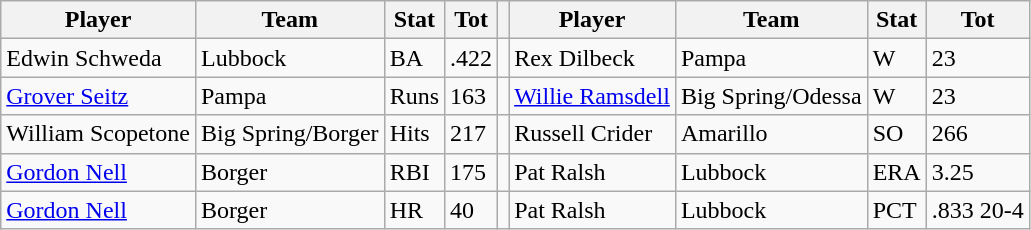<table class="wikitable">
<tr>
<th>Player</th>
<th>Team</th>
<th>Stat</th>
<th>Tot</th>
<th></th>
<th>Player</th>
<th>Team</th>
<th>Stat</th>
<th>Tot</th>
</tr>
<tr>
<td>Edwin Schweda</td>
<td>Lubbock</td>
<td>BA</td>
<td>.422</td>
<td></td>
<td>Rex Dilbeck</td>
<td>Pampa</td>
<td>W</td>
<td>23</td>
</tr>
<tr>
<td><a href='#'>Grover Seitz</a></td>
<td>Pampa</td>
<td>Runs</td>
<td>163</td>
<td></td>
<td><a href='#'>Willie Ramsdell</a></td>
<td>Big Spring/Odessa</td>
<td>W</td>
<td>23</td>
</tr>
<tr>
<td>William Scopetone</td>
<td>Big Spring/Borger</td>
<td>Hits</td>
<td>217</td>
<td></td>
<td>Russell Crider</td>
<td>Amarillo</td>
<td>SO</td>
<td>266</td>
</tr>
<tr>
<td><a href='#'>Gordon Nell</a></td>
<td>Borger</td>
<td>RBI</td>
<td>175</td>
<td></td>
<td>Pat Ralsh</td>
<td>Lubbock</td>
<td>ERA</td>
<td>3.25</td>
</tr>
<tr>
<td><a href='#'>Gordon Nell</a></td>
<td>Borger</td>
<td>HR</td>
<td>40</td>
<td></td>
<td>Pat Ralsh</td>
<td>Lubbock</td>
<td>PCT</td>
<td>.833 20-4</td>
</tr>
</table>
